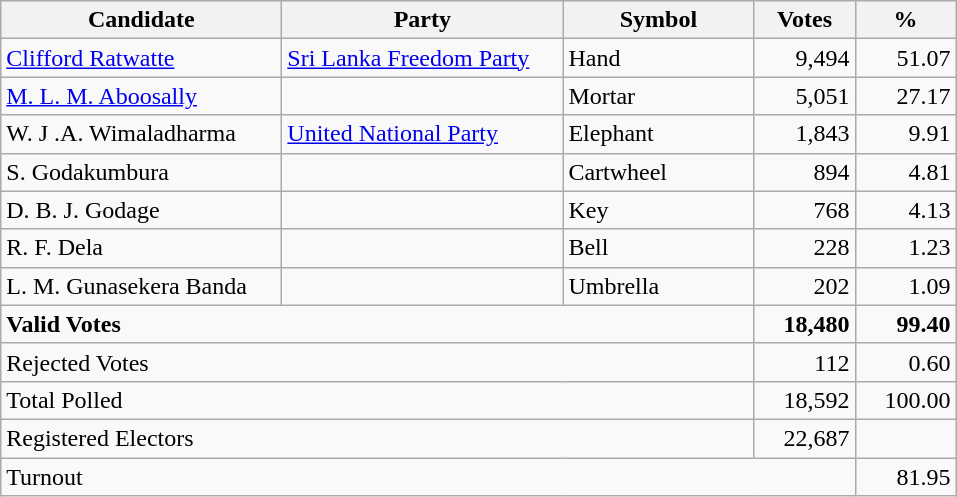<table class="wikitable" border="1" style="text-align:right;">
<tr>
<th align=left width="180">Candidate</th>
<th align=left width="180">Party</th>
<th align=left width="120">Symbol</th>
<th align=left width="60">Votes</th>
<th align=left width="60">%</th>
</tr>
<tr>
<td align=left><a href='#'>Clifford Ratwatte</a></td>
<td align=left><a href='#'>Sri Lanka Freedom Party</a></td>
<td align=left>Hand</td>
<td align=right>9,494</td>
<td align=right>51.07</td>
</tr>
<tr>
<td align=left><a href='#'>M. L. M. Aboosally</a></td>
<td></td>
<td align=left>Mortar</td>
<td align=right>5,051</td>
<td align=right>27.17</td>
</tr>
<tr>
<td align=left>W. J .A. Wimaladharma</td>
<td align=left><a href='#'>United National Party</a></td>
<td align=left>Elephant</td>
<td align=right>1,843</td>
<td align=right>9.91</td>
</tr>
<tr>
<td align=left>S. Godakumbura</td>
<td></td>
<td align=left>Cartwheel</td>
<td align=right>894</td>
<td align=right>4.81</td>
</tr>
<tr>
<td align=left>D. B. J. Godage</td>
<td></td>
<td align=left>Key</td>
<td align=right>768</td>
<td align=right>4.13</td>
</tr>
<tr>
<td align=left>R. F. Dela</td>
<td></td>
<td align=left>Bell</td>
<td align=right>228</td>
<td align=right>1.23</td>
</tr>
<tr>
<td align=left>L. M. Gunasekera Banda</td>
<td></td>
<td align=left>Umbrella</td>
<td>202</td>
<td align=right>1.09</td>
</tr>
<tr>
<td align=left colspan=3><strong>Valid Votes</strong></td>
<td align=right><strong>18,480 </strong></td>
<td align=right><strong>99.40</strong></td>
</tr>
<tr>
<td align=left colspan=3>Rejected Votes</td>
<td align=right>112</td>
<td align=right>0.60</td>
</tr>
<tr>
<td align=left colspan=3>Total Polled</td>
<td align=right>18,592</td>
<td align=right>100.00</td>
</tr>
<tr>
<td align=left colspan=3>Registered Electors</td>
<td align=right>22,687</td>
<td></td>
</tr>
<tr>
<td align=left colspan=4>Turnout</td>
<td align=right>81.95</td>
</tr>
</table>
